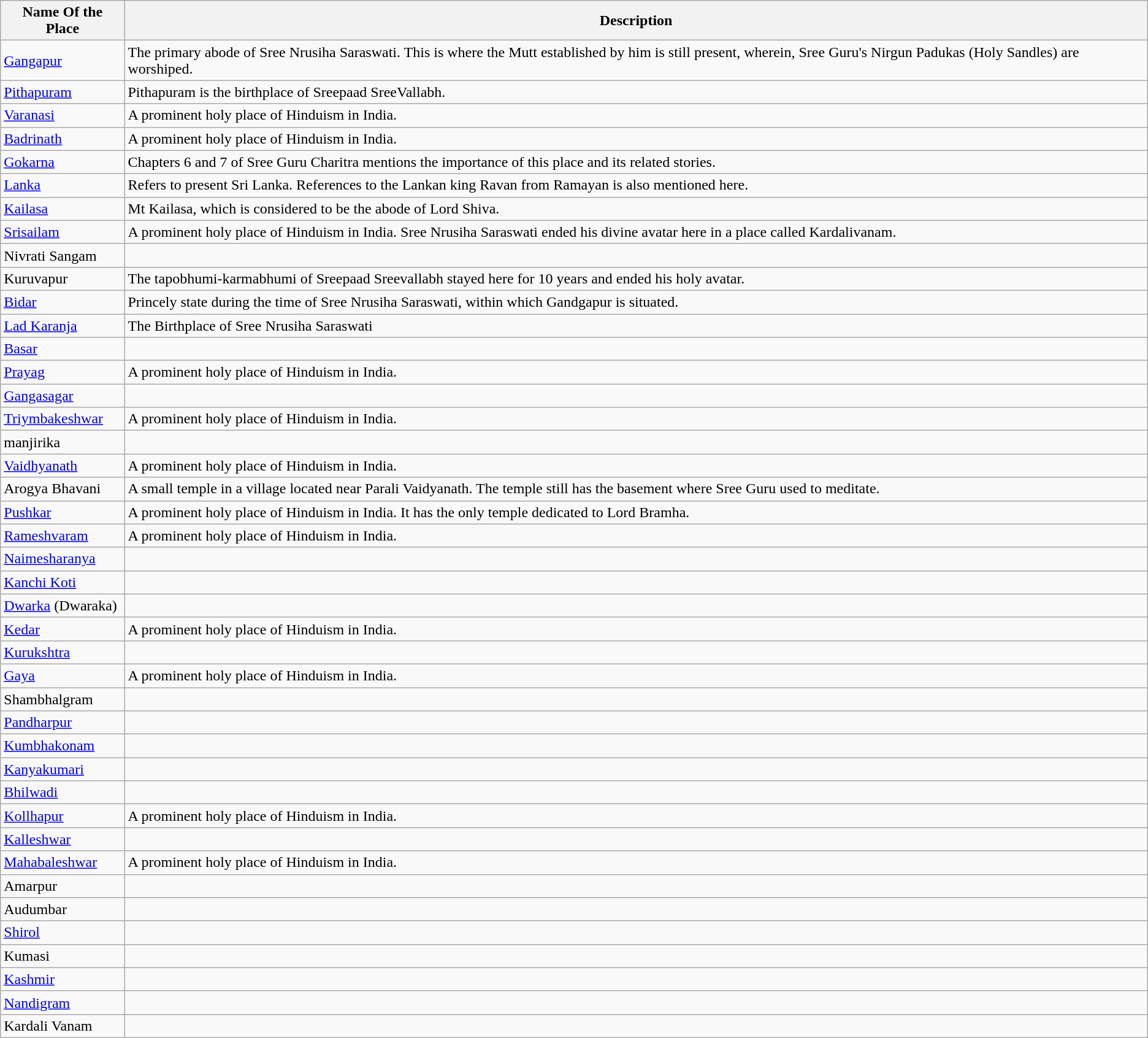<table class="wikitable">
<tr>
<th>Name Of the Place</th>
<th>Description</th>
</tr>
<tr>
<td><a href='#'>Gangapur</a></td>
<td>The primary abode of Sree Nrusiha Saraswati. This is where the Mutt established by him is still present, wherein, Sree Guru's Nirgun Padukas (Holy Sandles) are worshiped.</td>
</tr>
<tr>
<td><a href='#'>Pithapuram</a></td>
<td>Pithapuram is the birthplace of Sreepaad SreeVallabh.</td>
</tr>
<tr>
<td><a href='#'>Varanasi</a></td>
<td>A prominent holy place of Hinduism in India.</td>
</tr>
<tr>
<td><a href='#'>Badrinath</a></td>
<td>A prominent holy place of Hinduism in India.</td>
</tr>
<tr>
<td><a href='#'>Gokarna</a></td>
<td>Chapters 6 and 7 of Sree Guru Charitra mentions the importance of this place and its related stories.</td>
</tr>
<tr>
<td><a href='#'>Lanka</a></td>
<td>Refers to present Sri Lanka. References to the Lankan king Ravan from Ramayan is also mentioned here.</td>
</tr>
<tr>
<td><a href='#'>Kailasa</a></td>
<td>Mt Kailasa, which is considered to be the abode of Lord Shiva.</td>
</tr>
<tr>
<td><a href='#'>Srisailam</a></td>
<td>A prominent holy place of Hinduism in India. Sree Nrusiha Saraswati ended his divine avatar here in a place called Kardalivanam.</td>
</tr>
<tr>
<td>Nivrati Sangam</td>
<td></td>
</tr>
<tr>
<td>Kuruvapur</td>
<td>The tapobhumi-karmabhumi of Sreepaad Sreevallabh stayed here for 10 years and ended his holy avatar.</td>
</tr>
<tr>
<td><a href='#'>Bidar</a></td>
<td>Princely state during the time of Sree Nrusiha Saraswati, within which Gandgapur is situated.</td>
</tr>
<tr>
<td><a href='#'>Lad Karanja</a></td>
<td>The Birthplace of Sree Nrusiha Saraswati</td>
</tr>
<tr>
<td><a href='#'>Basar</a></td>
<td></td>
</tr>
<tr>
<td><a href='#'>Prayag</a></td>
<td>A prominent holy place of Hinduism in India.</td>
</tr>
<tr>
<td><a href='#'>Gangasagar</a></td>
<td></td>
</tr>
<tr>
<td><a href='#'>Triymbakeshwar</a></td>
<td>A prominent holy place of Hinduism in India.</td>
</tr>
<tr>
<td>manjirika</td>
<td></td>
</tr>
<tr>
<td><a href='#'>Vaidhyanath</a></td>
<td>A prominent holy place of Hinduism in India.</td>
</tr>
<tr>
<td>Arogya Bhavani</td>
<td>A small temple in a village located near Parali Vaidyanath. The temple still has the basement where Sree Guru used to meditate.</td>
</tr>
<tr>
<td><a href='#'>Pushkar</a></td>
<td>A prominent holy place of Hinduism in India. It has the only temple dedicated to Lord Bramha.</td>
</tr>
<tr>
<td><a href='#'>Rameshvaram</a></td>
<td>A prominent holy place of Hinduism in India.</td>
</tr>
<tr>
<td><a href='#'>Naimesharanya</a></td>
<td></td>
</tr>
<tr>
<td><a href='#'>Kanchi Koti</a></td>
<td></td>
</tr>
<tr>
<td><a href='#'>Dwarka</a> (Dwaraka)</td>
<td></td>
</tr>
<tr>
<td><a href='#'>Kedar</a></td>
<td>A prominent holy place of Hinduism in India.</td>
</tr>
<tr>
<td><a href='#'>Kurukshtra</a></td>
<td></td>
</tr>
<tr>
<td><a href='#'>Gaya</a></td>
<td>A prominent holy place of Hinduism in India.</td>
</tr>
<tr>
<td>Shambhalgram</td>
<td></td>
</tr>
<tr>
<td><a href='#'>Pandharpur</a></td>
<td></td>
</tr>
<tr>
<td><a href='#'>Kumbhakonam</a></td>
<td></td>
</tr>
<tr>
<td><a href='#'>Kanyakumari</a></td>
<td></td>
</tr>
<tr>
<td><a href='#'>Bhilwadi</a></td>
<td></td>
</tr>
<tr>
<td><a href='#'>Kollhapur</a></td>
<td>A prominent holy place of Hinduism in India.</td>
</tr>
<tr>
<td><a href='#'>Kalleshwar</a></td>
<td></td>
</tr>
<tr>
<td><a href='#'>Mahabaleshwar</a></td>
<td>A prominent holy place of Hinduism in India.</td>
</tr>
<tr>
<td>Amarpur</td>
<td></td>
</tr>
<tr>
<td>Audumbar</td>
<td></td>
</tr>
<tr>
<td><a href='#'>Shirol</a></td>
<td></td>
</tr>
<tr>
<td>Kumasi</td>
<td></td>
</tr>
<tr>
<td><a href='#'>Kashmir</a></td>
<td></td>
</tr>
<tr>
<td><a href='#'>Nandigram</a></td>
<td></td>
</tr>
<tr>
<td>Kardali Vanam</td>
<td></td>
</tr>
</table>
